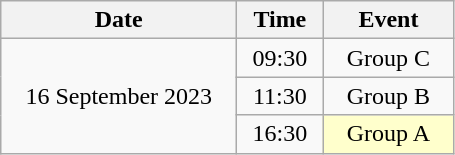<table class = "wikitable" style="text-align:center;">
<tr>
<th width=150>Date</th>
<th width=50>Time</th>
<th width=80>Event</th>
</tr>
<tr>
<td rowspan=3>16 September 2023</td>
<td>09:30</td>
<td>Group C</td>
</tr>
<tr>
<td>11:30</td>
<td>Group B</td>
</tr>
<tr>
<td>16:30</td>
<td bgcolor=ffffcc>Group A</td>
</tr>
</table>
